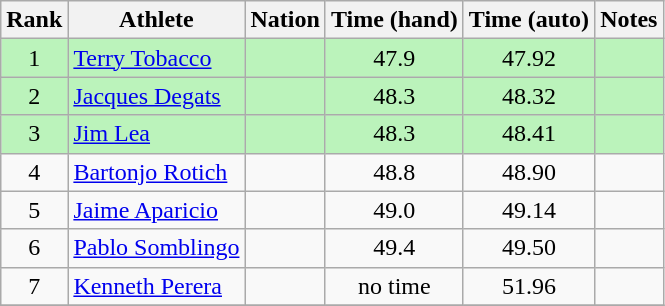<table class="wikitable sortable" style="text-align:center">
<tr>
<th>Rank</th>
<th>Athlete</th>
<th>Nation</th>
<th>Time (hand)</th>
<th>Time (auto)</th>
<th>Notes</th>
</tr>
<tr bgcolor=bbf3bb>
<td>1</td>
<td align=left><a href='#'>Terry Tobacco</a></td>
<td align=left></td>
<td>47.9</td>
<td>47.92</td>
<td></td>
</tr>
<tr bgcolor=bbf3bb>
<td>2</td>
<td align=left><a href='#'>Jacques Degats</a></td>
<td align=left></td>
<td>48.3</td>
<td>48.32</td>
<td></td>
</tr>
<tr bgcolor=bbf3bb>
<td>3</td>
<td align=left><a href='#'>Jim Lea</a></td>
<td align=left></td>
<td>48.3</td>
<td>48.41</td>
<td></td>
</tr>
<tr>
<td>4</td>
<td align=left><a href='#'>Bartonjo Rotich</a></td>
<td align=left></td>
<td>48.8</td>
<td>48.90</td>
<td></td>
</tr>
<tr>
<td>5</td>
<td align=left><a href='#'>Jaime Aparicio</a></td>
<td align=left></td>
<td>49.0</td>
<td>49.14</td>
<td></td>
</tr>
<tr>
<td>6</td>
<td align=left><a href='#'>Pablo Somblingo</a></td>
<td align=left></td>
<td>49.4</td>
<td>49.50</td>
<td></td>
</tr>
<tr>
<td>7</td>
<td align=left><a href='#'>Kenneth Perera</a></td>
<td align=left></td>
<td data-sort-value=51.96>no time</td>
<td>51.96</td>
<td></td>
</tr>
<tr>
</tr>
</table>
